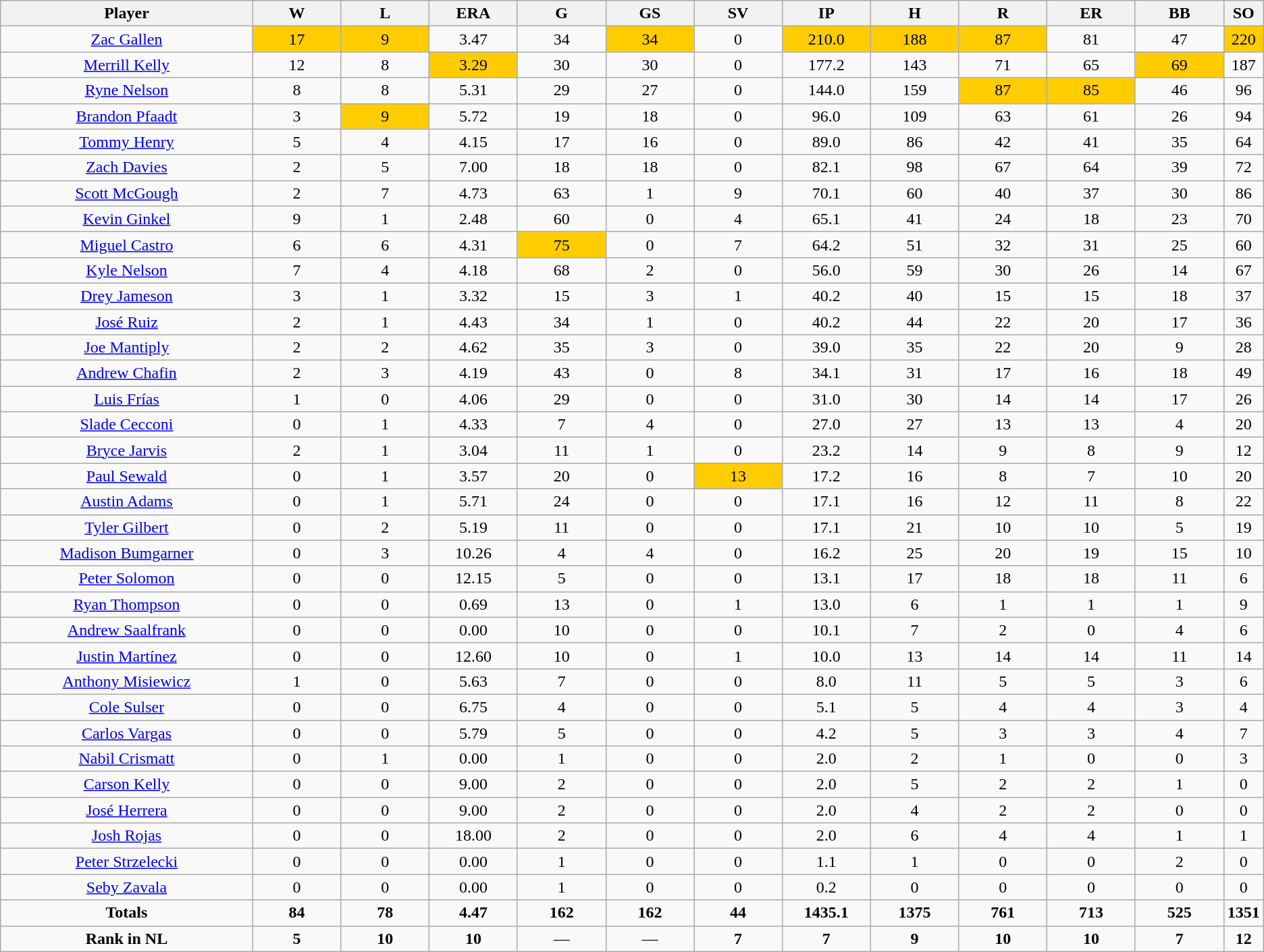<table class=wikitable style="text-align:center">
<tr>
<th bgcolor=#DDDDFF; width="20%">Player</th>
<th bgcolor=#DDDDFF; width="7%">W</th>
<th bgcolor=#DDDDFF; width="7%">L</th>
<th bgcolor=#DDDDFF; width="7%">ERA</th>
<th bgcolor=#DDDDFF; width="7%">G</th>
<th bgcolor=#DDDDFF; width="7%">GS</th>
<th bgcolor=#DDDDFF; width="7%">SV</th>
<th bgcolor=#DDDDFF; width="7%">IP</th>
<th bgcolor=#DDDDFF; width="7%">H</th>
<th bgcolor=#DDDDFF; width="7%">R</th>
<th bgcolor=#DDDDFF; width="7%">ER</th>
<th bgcolor=#DDDDFF; width="7%">BB</th>
<th bgcolor=#DDDDFF; width="7%">SO</th>
</tr>
<tr>
<td><a href='#'>Zac Gallen</a></td>
<td bgcolor=#ffcc00>17</td>
<td bgcolor=#ffcc00>9</td>
<td>3.47</td>
<td>34</td>
<td bgcolor=#ffcc00>34</td>
<td>0</td>
<td bgcolor=#ffcc00>210.0</td>
<td bgcolor=#ffcc00>188</td>
<td bgcolor=#ffcc00>87</td>
<td>81</td>
<td>47</td>
<td bgcolor=#ffcc00>220</td>
</tr>
<tr>
<td><a href='#'>Merrill Kelly</a></td>
<td>12</td>
<td>8</td>
<td bgcolor=#ffcc00>3.29</td>
<td>30</td>
<td>30</td>
<td>0</td>
<td>177.2</td>
<td>143</td>
<td>71</td>
<td>65</td>
<td bgcolor=#ffcc00>69</td>
<td>187</td>
</tr>
<tr>
<td><a href='#'>Ryne Nelson</a></td>
<td>8</td>
<td>8</td>
<td>5.31</td>
<td>29</td>
<td>27</td>
<td>0</td>
<td>144.0</td>
<td>159</td>
<td bgcolor=#ffcc00>87</td>
<td bgcolor=#ffcc00>85</td>
<td>46</td>
<td>96</td>
</tr>
<tr>
<td><a href='#'>Brandon Pfaadt</a></td>
<td>3</td>
<td bgcolor=#ffcc00>9</td>
<td>5.72</td>
<td>19</td>
<td>18</td>
<td>0</td>
<td>96.0</td>
<td>109</td>
<td>63</td>
<td>61</td>
<td>26</td>
<td>94</td>
</tr>
<tr>
<td><a href='#'>Tommy Henry</a></td>
<td>5</td>
<td>4</td>
<td>4.15</td>
<td>17</td>
<td>16</td>
<td>0</td>
<td>89.0</td>
<td>86</td>
<td>42</td>
<td>41</td>
<td>35</td>
<td>64</td>
</tr>
<tr>
<td><a href='#'>Zach Davies</a></td>
<td>2</td>
<td>5</td>
<td>7.00</td>
<td>18</td>
<td>18</td>
<td>0</td>
<td>82.1</td>
<td>98</td>
<td>67</td>
<td>64</td>
<td>39</td>
<td>72</td>
</tr>
<tr>
<td><a href='#'>Scott McGough</a></td>
<td>2</td>
<td>7</td>
<td>4.73</td>
<td>63</td>
<td>1</td>
<td>9</td>
<td>70.1</td>
<td>60</td>
<td>40</td>
<td>37</td>
<td>30</td>
<td>86</td>
</tr>
<tr>
<td><a href='#'>Kevin Ginkel</a></td>
<td>9</td>
<td>1</td>
<td>2.48</td>
<td>60</td>
<td>0</td>
<td>4</td>
<td>65.1</td>
<td>41</td>
<td>24</td>
<td>18</td>
<td>23</td>
<td>70</td>
</tr>
<tr>
<td><a href='#'>Miguel Castro</a></td>
<td>6</td>
<td>6</td>
<td>4.31</td>
<td bgcolor=#ffcc00>75</td>
<td>0</td>
<td>7</td>
<td>64.2</td>
<td>51</td>
<td>32</td>
<td>31</td>
<td>25</td>
<td>60</td>
</tr>
<tr>
<td><a href='#'>Kyle Nelson</a></td>
<td>7</td>
<td>4</td>
<td>4.18</td>
<td>68</td>
<td>2</td>
<td>0</td>
<td>56.0</td>
<td>59</td>
<td>30</td>
<td>26</td>
<td>14</td>
<td>67</td>
</tr>
<tr>
<td><a href='#'>Drey Jameson</a></td>
<td>3</td>
<td>1</td>
<td>3.32</td>
<td>15</td>
<td>3</td>
<td>1</td>
<td>40.2</td>
<td>40</td>
<td>15</td>
<td>15</td>
<td>18</td>
<td>37</td>
</tr>
<tr>
<td><a href='#'>José Ruiz</a></td>
<td>2</td>
<td>1</td>
<td>4.43</td>
<td>34</td>
<td>1</td>
<td>0</td>
<td>40.2</td>
<td>44</td>
<td>22</td>
<td>20</td>
<td>17</td>
<td>36</td>
</tr>
<tr>
<td><a href='#'>Joe Mantiply</a></td>
<td>2</td>
<td>2</td>
<td>4.62</td>
<td>35</td>
<td>3</td>
<td>0</td>
<td>39.0</td>
<td>35</td>
<td>22</td>
<td>20</td>
<td>9</td>
<td>28</td>
</tr>
<tr>
<td><a href='#'>Andrew Chafin</a></td>
<td>2</td>
<td>3</td>
<td>4.19</td>
<td>43</td>
<td>0</td>
<td>8</td>
<td>34.1</td>
<td>31</td>
<td>17</td>
<td>16</td>
<td>18</td>
<td>49</td>
</tr>
<tr>
<td><a href='#'>Luis Frías</a></td>
<td>1</td>
<td>0</td>
<td>4.06</td>
<td>29</td>
<td>0</td>
<td>0</td>
<td>31.0</td>
<td>30</td>
<td>14</td>
<td>14</td>
<td>17</td>
<td>26</td>
</tr>
<tr>
<td><a href='#'>Slade Cecconi</a></td>
<td>0</td>
<td>1</td>
<td>4.33</td>
<td>7</td>
<td>4</td>
<td>0</td>
<td>27.0</td>
<td>27</td>
<td>13</td>
<td>13</td>
<td>4</td>
<td>20</td>
</tr>
<tr>
<td><a href='#'>Bryce Jarvis</a></td>
<td>2</td>
<td>1</td>
<td>3.04</td>
<td>11</td>
<td>1</td>
<td>0</td>
<td>23.2</td>
<td>14</td>
<td>9</td>
<td>8</td>
<td>9</td>
<td>12</td>
</tr>
<tr>
<td><a href='#'>Paul Sewald</a></td>
<td>0</td>
<td>1</td>
<td>3.57</td>
<td>20</td>
<td>0</td>
<td bgcolor=#ffcc00>13</td>
<td>17.2</td>
<td>16</td>
<td>8</td>
<td>7</td>
<td>10</td>
<td>20</td>
</tr>
<tr>
<td><a href='#'>Austin Adams</a></td>
<td>0</td>
<td>1</td>
<td>5.71</td>
<td>24</td>
<td>0</td>
<td>0</td>
<td>17.1</td>
<td>16</td>
<td>12</td>
<td>11</td>
<td>8</td>
<td>22</td>
</tr>
<tr>
<td><a href='#'>Tyler Gilbert</a></td>
<td>0</td>
<td>2</td>
<td>5.19</td>
<td>11</td>
<td>0</td>
<td>0</td>
<td>17.1</td>
<td>21</td>
<td>10</td>
<td>10</td>
<td>5</td>
<td>19</td>
</tr>
<tr>
<td><a href='#'>Madison Bumgarner</a></td>
<td>0</td>
<td>3</td>
<td>10.26</td>
<td>4</td>
<td>4</td>
<td>0</td>
<td>16.2</td>
<td>25</td>
<td>20</td>
<td>19</td>
<td>15</td>
<td>10</td>
</tr>
<tr>
<td><a href='#'>Peter Solomon</a></td>
<td>0</td>
<td>0</td>
<td>12.15</td>
<td>5</td>
<td>0</td>
<td>0</td>
<td>13.1</td>
<td>17</td>
<td>18</td>
<td>18</td>
<td>11</td>
<td>6</td>
</tr>
<tr>
<td><a href='#'>Ryan Thompson</a></td>
<td>0</td>
<td>0</td>
<td>0.69</td>
<td>13</td>
<td>0</td>
<td>1</td>
<td>13.0</td>
<td>6</td>
<td>1</td>
<td>1</td>
<td>1</td>
<td>9</td>
</tr>
<tr>
<td><a href='#'>Andrew Saalfrank</a></td>
<td>0</td>
<td>0</td>
<td>0.00</td>
<td>10</td>
<td>0</td>
<td>0</td>
<td>10.1</td>
<td>7</td>
<td>2</td>
<td>0</td>
<td>4</td>
<td>6</td>
</tr>
<tr>
<td><a href='#'>Justin Martínez</a></td>
<td>0</td>
<td>0</td>
<td>12.60</td>
<td>10</td>
<td>0</td>
<td>1</td>
<td>10.0</td>
<td>13</td>
<td>14</td>
<td>14</td>
<td>11</td>
<td>14</td>
</tr>
<tr>
<td><a href='#'>Anthony Misiewicz</a></td>
<td>1</td>
<td>0</td>
<td>5.63</td>
<td>7</td>
<td>0</td>
<td>0</td>
<td>8.0</td>
<td>11</td>
<td>5</td>
<td>5</td>
<td>3</td>
<td>6</td>
</tr>
<tr>
<td><a href='#'>Cole Sulser</a></td>
<td>0</td>
<td>0</td>
<td>6.75</td>
<td>4</td>
<td>0</td>
<td>0</td>
<td>5.1</td>
<td>5</td>
<td>4</td>
<td>4</td>
<td>3</td>
<td>4</td>
</tr>
<tr>
<td><a href='#'>Carlos Vargas</a></td>
<td>0</td>
<td>0</td>
<td>5.79</td>
<td>5</td>
<td>0</td>
<td>0</td>
<td>4.2</td>
<td>5</td>
<td>3</td>
<td>3</td>
<td>4</td>
<td>7</td>
</tr>
<tr>
<td><a href='#'>Nabil Crismatt</a></td>
<td>0</td>
<td>1</td>
<td>0.00</td>
<td>1</td>
<td>0</td>
<td>0</td>
<td>2.0</td>
<td>2</td>
<td>1</td>
<td>0</td>
<td>0</td>
<td>3</td>
</tr>
<tr>
<td><a href='#'>Carson Kelly</a></td>
<td>0</td>
<td>0</td>
<td>9.00</td>
<td>2</td>
<td>0</td>
<td>0</td>
<td>2.0</td>
<td>5</td>
<td>2</td>
<td>2</td>
<td>1</td>
<td>0</td>
</tr>
<tr>
<td><a href='#'>José Herrera</a></td>
<td>0</td>
<td>0</td>
<td>9.00</td>
<td>2</td>
<td>0</td>
<td>0</td>
<td>2.0</td>
<td>4</td>
<td>2</td>
<td>2</td>
<td>0</td>
<td>0</td>
</tr>
<tr>
<td><a href='#'>Josh Rojas</a></td>
<td>0</td>
<td>0</td>
<td>18.00</td>
<td>2</td>
<td>0</td>
<td>0</td>
<td>2.0</td>
<td>6</td>
<td>4</td>
<td>4</td>
<td>1</td>
<td>1</td>
</tr>
<tr>
<td><a href='#'>Peter Strzelecki</a></td>
<td>0</td>
<td>0</td>
<td>0.00</td>
<td>1</td>
<td>0</td>
<td>0</td>
<td>1.1</td>
<td>1</td>
<td>0</td>
<td>0</td>
<td>2</td>
<td>0</td>
</tr>
<tr>
<td><a href='#'>Seby Zavala</a></td>
<td>0</td>
<td>0</td>
<td>0.00</td>
<td>1</td>
<td>0</td>
<td>0</td>
<td>0.2</td>
<td>0</td>
<td>0</td>
<td>0</td>
<td>0</td>
<td>0</td>
</tr>
<tr>
<td><strong>Totals</strong></td>
<td><strong>84</strong></td>
<td><strong>78</strong></td>
<td><strong>4.47</strong></td>
<td><strong>162</strong></td>
<td><strong>162</strong></td>
<td><strong>44</strong></td>
<td><strong>1435.1</strong></td>
<td><strong>1375</strong></td>
<td><strong>761</strong></td>
<td><strong>713</strong></td>
<td><strong>525</strong></td>
<td><strong>1351</strong></td>
</tr>
<tr>
<td><strong>Rank in NL</strong></td>
<td><strong>5</strong></td>
<td><strong>10</strong></td>
<td><strong>10</strong></td>
<td>—</td>
<td>—</td>
<td><strong>7</strong></td>
<td><strong>7</strong></td>
<td><strong>9</strong></td>
<td><strong>10</strong></td>
<td><strong>10</strong></td>
<td><strong>7</strong></td>
<td><strong>12</strong></td>
</tr>
</table>
